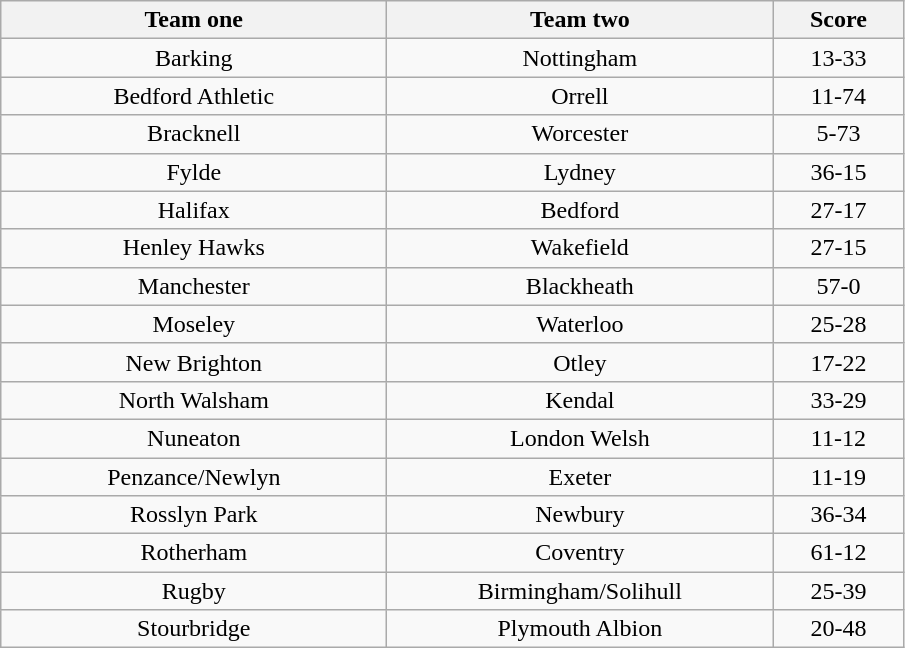<table class="wikitable" style="text-align: center">
<tr>
<th width=250>Team one</th>
<th width=250>Team two</th>
<th width=80>Score</th>
</tr>
<tr>
<td>Barking</td>
<td>Nottingham</td>
<td>13-33</td>
</tr>
<tr>
<td>Bedford Athletic</td>
<td>Orrell</td>
<td>11-74</td>
</tr>
<tr>
<td>Bracknell</td>
<td>Worcester</td>
<td>5-73</td>
</tr>
<tr>
<td>Fylde</td>
<td>Lydney</td>
<td>36-15</td>
</tr>
<tr>
<td>Halifax</td>
<td>Bedford</td>
<td>27-17</td>
</tr>
<tr>
<td>Henley Hawks</td>
<td>Wakefield</td>
<td>27-15</td>
</tr>
<tr>
<td>Manchester</td>
<td>Blackheath</td>
<td>57-0</td>
</tr>
<tr>
<td>Moseley</td>
<td>Waterloo</td>
<td>25-28</td>
</tr>
<tr>
<td>New Brighton</td>
<td>Otley</td>
<td>17-22</td>
</tr>
<tr>
<td>North Walsham</td>
<td>Kendal</td>
<td>33-29</td>
</tr>
<tr>
<td>Nuneaton</td>
<td>London Welsh</td>
<td>11-12</td>
</tr>
<tr>
<td>Penzance/Newlyn</td>
<td>Exeter</td>
<td>11-19</td>
</tr>
<tr>
<td>Rosslyn Park</td>
<td>Newbury</td>
<td>36-34</td>
</tr>
<tr>
<td>Rotherham</td>
<td>Coventry</td>
<td>61-12</td>
</tr>
<tr>
<td>Rugby</td>
<td>Birmingham/Solihull</td>
<td>25-39</td>
</tr>
<tr>
<td>Stourbridge</td>
<td>Plymouth Albion</td>
<td>20-48</td>
</tr>
</table>
